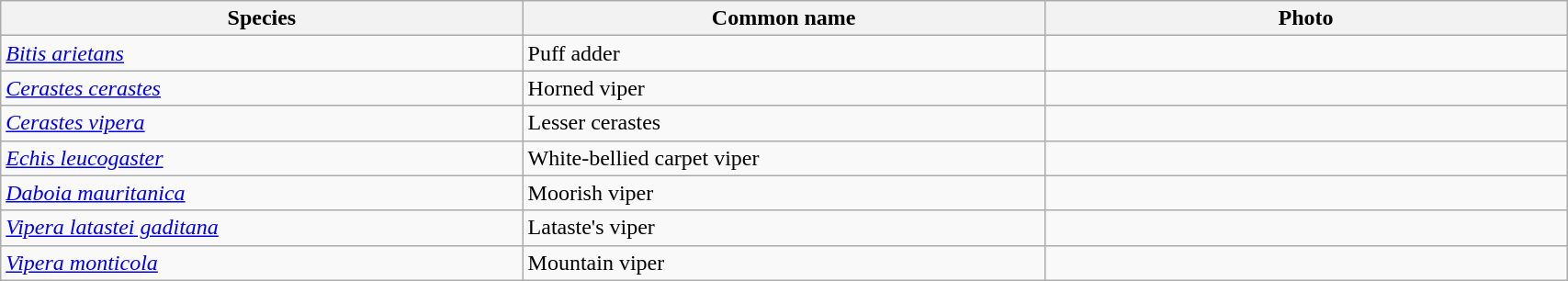<table width=90% class="wikitable">
<tr>
<th width=25%>Species</th>
<th width=25%>Common name</th>
<th width=25%>Photo</th>
</tr>
<tr>
<td><em><a href='#'>Bitis arietans</a></em></td>
<td>Puff adder</td>
<td></td>
</tr>
<tr>
<td><em><a href='#'>Cerastes cerastes</a></em></td>
<td>Horned viper</td>
<td></td>
</tr>
<tr>
<td><em><a href='#'>Cerastes vipera</a></em></td>
<td>Lesser cerastes</td>
<td></td>
</tr>
<tr>
<td><em><a href='#'>Echis leucogaster</a></em></td>
<td>White-bellied carpet viper</td>
<td></td>
</tr>
<tr>
<td><em><a href='#'>Daboia mauritanica</a></em></td>
<td>Moorish viper</td>
<td></td>
</tr>
<tr>
<td><em><a href='#'>Vipera latastei gaditana</a></em></td>
<td>Lataste's viper</td>
<td></td>
</tr>
<tr>
<td><em><a href='#'>Vipera monticola</a></em> </td>
<td>Mountain viper</td>
<td></td>
</tr>
</table>
